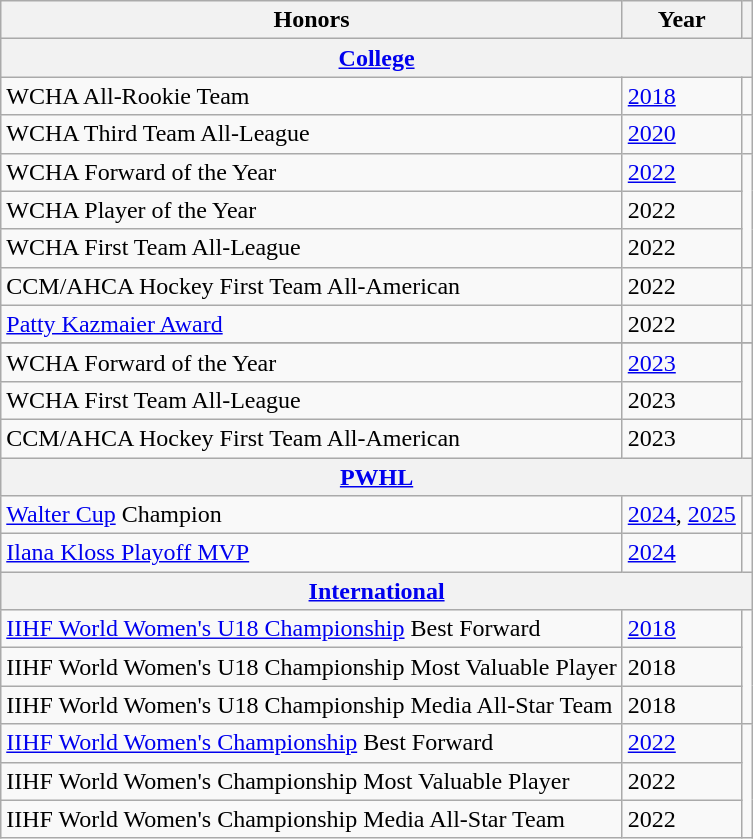<table class="wikitable">
<tr>
<th>Honors</th>
<th>Year</th>
<th></th>
</tr>
<tr>
<th colspan="3"><a href='#'>College</a></th>
</tr>
<tr>
<td>WCHA All-Rookie Team</td>
<td><a href='#'>2018</a></td>
<td></td>
</tr>
<tr>
<td>WCHA Third Team All-League</td>
<td><a href='#'>2020</a></td>
<td></td>
</tr>
<tr>
<td>WCHA Forward of the Year</td>
<td><a href='#'>2022</a></td>
<td rowspan="3"></td>
</tr>
<tr>
<td>WCHA Player of the Year</td>
<td>2022</td>
</tr>
<tr>
<td>WCHA First Team All-League</td>
<td>2022</td>
</tr>
<tr>
<td>CCM/AHCA Hockey First Team All-American</td>
<td>2022</td>
<td></td>
</tr>
<tr>
<td><a href='#'>Patty Kazmaier Award</a></td>
<td>2022</td>
<td></td>
</tr>
<tr>
</tr>
<tr>
<td>WCHA Forward of the Year</td>
<td><a href='#'>2023</a></td>
<td rowspan="2"></td>
</tr>
<tr>
<td>WCHA First Team All-League</td>
<td>2023</td>
</tr>
<tr>
<td>CCM/AHCA Hockey First Team All-American</td>
<td>2023</td>
<td></td>
</tr>
<tr>
<th colspan="3"><a href='#'>PWHL</a></th>
</tr>
<tr>
<td><a href='#'>Walter Cup</a> Champion</td>
<td><a href='#'>2024</a>, <a href='#'>2025</a></td>
<td></td>
</tr>
<tr>
<td><a href='#'>Ilana Kloss Playoff MVP</a></td>
<td><a href='#'>2024</a></td>
<td></td>
</tr>
<tr>
<th colspan="3"><a href='#'>International</a></th>
</tr>
<tr>
<td><a href='#'>IIHF World Women's U18 Championship</a> Best Forward</td>
<td><a href='#'>2018</a></td>
<td rowspan="3"></td>
</tr>
<tr>
<td>IIHF World Women's U18 Championship Most Valuable Player</td>
<td>2018</td>
</tr>
<tr>
<td>IIHF World Women's U18 Championship Media All-Star Team</td>
<td>2018</td>
</tr>
<tr>
<td><a href='#'>IIHF World Women's Championship</a> Best Forward</td>
<td><a href='#'>2022</a></td>
<td rowspan="3"></td>
</tr>
<tr>
<td>IIHF World Women's Championship Most Valuable Player</td>
<td>2022</td>
</tr>
<tr>
<td>IIHF World Women's Championship Media All-Star Team</td>
<td>2022</td>
</tr>
</table>
